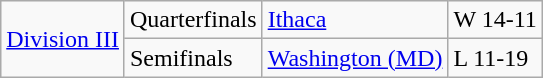<table class="wikitable">
<tr>
<td rowspan="2"><a href='#'>Division III</a></td>
<td>Quarterfinals</td>
<td><a href='#'>Ithaca</a></td>
<td>W 14-11</td>
</tr>
<tr>
<td>Semifinals</td>
<td><a href='#'>Washington (MD)</a></td>
<td>L 11-19</td>
</tr>
</table>
